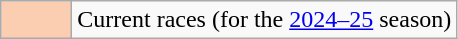<table class="wikitable">
<tr>
<td width="40" align="center" style="background-color:#FBCEB1"></td>
<td>Current races (for the <a href='#'>2024–25</a> season)<br></td>
</tr>
</table>
